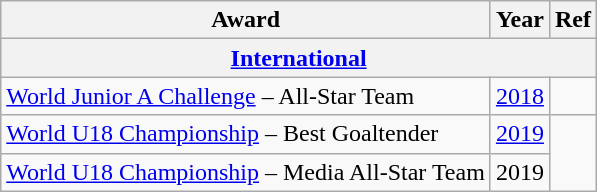<table class="wikitable">
<tr>
<th>Award</th>
<th>Year</th>
<th>Ref</th>
</tr>
<tr>
<th colspan="3"><a href='#'>International</a></th>
</tr>
<tr>
<td><a href='#'>World Junior A Challenge</a> – All-Star Team</td>
<td><a href='#'>2018</a></td>
<td></td>
</tr>
<tr>
<td><a href='#'>World U18 Championship</a> – Best Goaltender</td>
<td><a href='#'>2019</a></td>
<td rowspan="2"></td>
</tr>
<tr>
<td><a href='#'>World U18 Championship</a> – Media All-Star Team</td>
<td>2019</td>
</tr>
</table>
